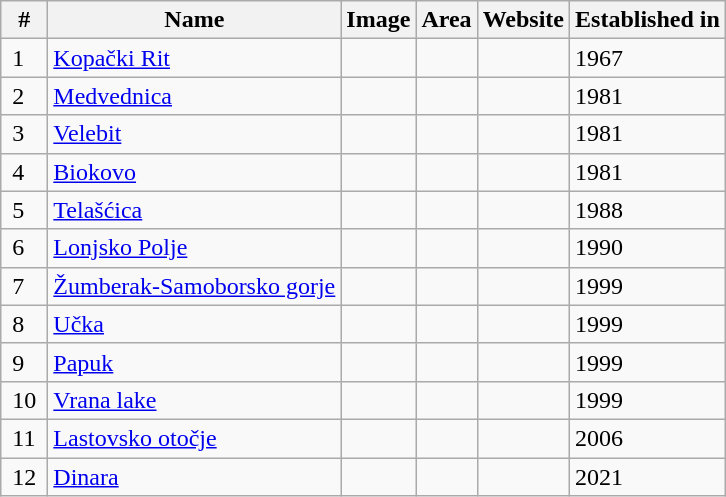<table class="wikitable sortable">
<tr>
<th> # </th>
<th>Name</th>
<th>Image</th>
<th>Area</th>
<th>Website</th>
<th>Established in</th>
</tr>
<tr>
<td> 1 </td>
<td><a href='#'>Kopački Rit</a></td>
<td></td>
<td></td>
<td></td>
<td>1967</td>
</tr>
<tr>
<td> 2 </td>
<td><a href='#'>Medvednica</a></td>
<td></td>
<td></td>
<td></td>
<td>1981</td>
</tr>
<tr>
<td> 3 </td>
<td><a href='#'>Velebit</a></td>
<td></td>
<td></td>
<td></td>
<td>1981</td>
</tr>
<tr>
<td> 4 </td>
<td><a href='#'>Biokovo</a></td>
<td></td>
<td></td>
<td></td>
<td>1981</td>
</tr>
<tr>
<td> 5 </td>
<td><a href='#'>Telašćica</a></td>
<td></td>
<td></td>
<td></td>
<td>1988</td>
</tr>
<tr>
<td> 6 </td>
<td><a href='#'>Lonjsko Polje</a></td>
<td></td>
<td></td>
<td></td>
<td>1990</td>
</tr>
<tr>
<td> 7 </td>
<td><a href='#'>Žumberak-Samoborsko gorje</a></td>
<td></td>
<td></td>
<td></td>
<td>1999</td>
</tr>
<tr>
<td> 8 </td>
<td><a href='#'>Učka</a></td>
<td></td>
<td></td>
<td></td>
<td>1999</td>
</tr>
<tr>
<td> 9 </td>
<td><a href='#'>Papuk</a></td>
<td></td>
<td></td>
<td></td>
<td>1999</td>
</tr>
<tr>
<td> 10 </td>
<td><a href='#'>Vrana lake</a></td>
<td></td>
<td></td>
<td></td>
<td>1999</td>
</tr>
<tr>
<td> 11 </td>
<td><a href='#'>Lastovsko otočje</a></td>
<td></td>
<td></td>
<td></td>
<td>2006</td>
</tr>
<tr>
<td> 12 </td>
<td><a href='#'>Dinara</a></td>
<td></td>
<td></td>
<td></td>
<td>2021</td>
</tr>
</table>
